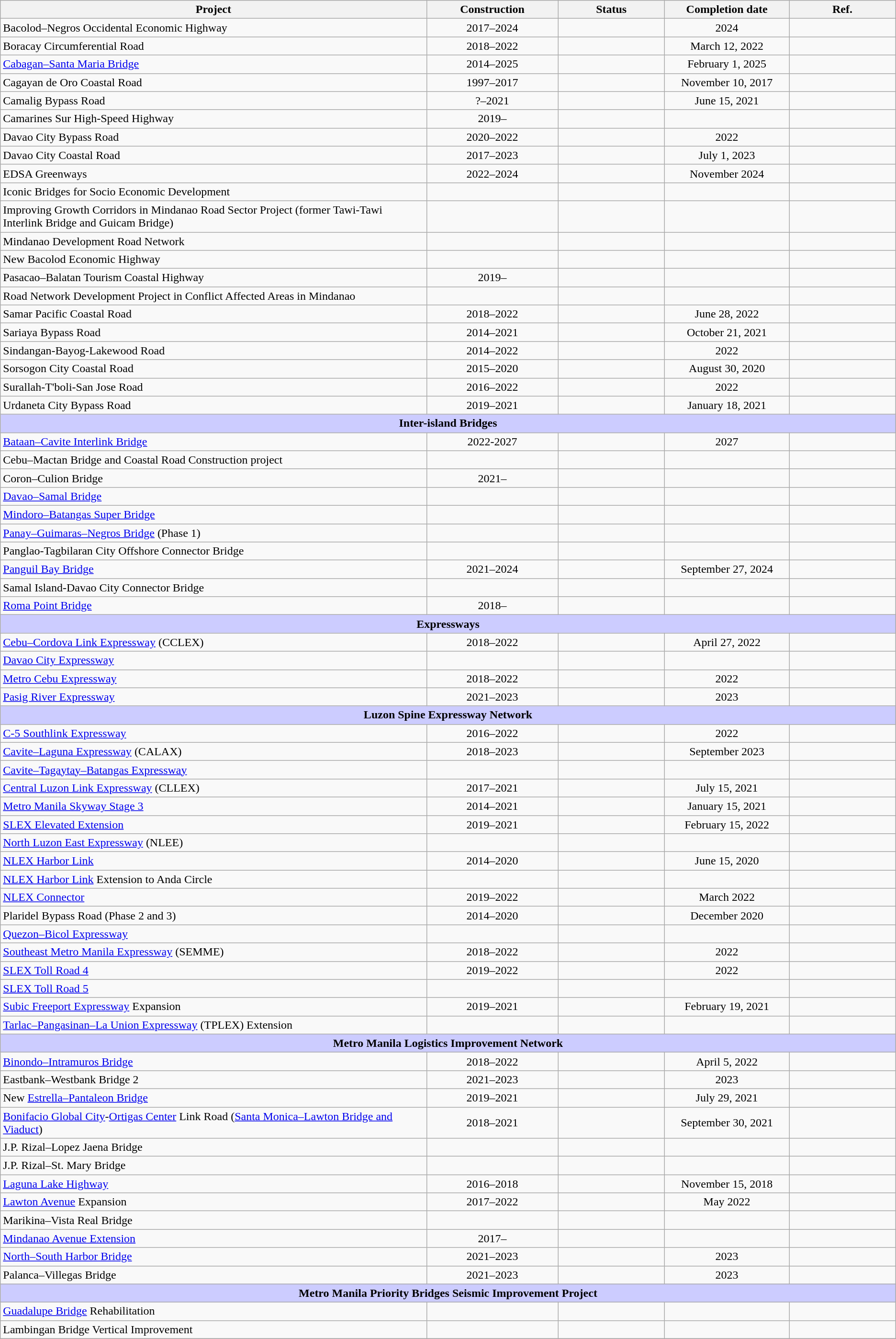<table class="wikitable">
<tr>
<th scope="col" style="width:20%;">Project</th>
<th scope="col" style="width:5%;">Construction</th>
<th scope="col" style="width:5%;">Status</th>
<th scope="col" style="width:5%;">Completion date</th>
<th scope="col" style="width:5%;">Ref.</th>
</tr>
<tr>
<td>Bacolod–Negros Occidental Economic Highway</td>
<td style="text-align:center;">2017–2024</td>
<td></td>
<td style="text-align:center;">2024</td>
<td></td>
</tr>
<tr>
<td>Boracay Circumferential Road</td>
<td style="text-align:center;">2018–2022</td>
<td></td>
<td style="text-align:center;">March 12, 2022</td>
<td></td>
</tr>
<tr>
<td><a href='#'>Cabagan–Santa Maria Bridge</a></td>
<td style="text-align:center;">2014–2025</td>
<td></td>
<td style="text-align:center;">February 1, 2025</td>
<td></td>
</tr>
<tr>
<td>Cagayan de Oro Coastal Road</td>
<td style="text-align:center;">1997–2017</td>
<td></td>
<td style="text-align:center;">November 10, 2017</td>
<td></td>
</tr>
<tr>
<td>Camalig Bypass Road</td>
<td style="text-align:center;">?–2021</td>
<td></td>
<td style="text-align:center;">June 15, 2021</td>
<td></td>
</tr>
<tr>
<td>Camarines Sur High-Speed Highway</td>
<td style="text-align:center;">2019–</td>
<td></td>
<td style="text-align:center;"></td>
<td></td>
</tr>
<tr>
<td>Davao City Bypass Road</td>
<td style="text-align:center;">2020–2022</td>
<td></td>
<td style="text-align:center;">2022</td>
<td></td>
</tr>
<tr>
<td>Davao City Coastal Road</td>
<td style="text-align:center;">2017–2023</td>
<td></td>
<td style="text-align:center;">July 1, 2023</td>
<td></td>
</tr>
<tr>
<td>EDSA Greenways</td>
<td style="text-align:center;">2022–2024</td>
<td></td>
<td style="text-align:center;">November 2024</td>
<td></td>
</tr>
<tr>
<td>Iconic Bridges for Socio Economic Development</td>
<td style="text-align:center;"></td>
<td></td>
<td style="text-align:center;"></td>
<td></td>
</tr>
<tr>
<td>Improving Growth Corridors in Mindanao Road Sector Project (former Tawi-Tawi Interlink Bridge and Guicam Bridge)</td>
<td style="text-align:center;"></td>
<td></td>
<td style="text-align:center;"></td>
<td></td>
</tr>
<tr>
<td>Mindanao Development Road Network</td>
<td style="text-align:center;"></td>
<td></td>
<td style="text-align:center;"></td>
<td></td>
</tr>
<tr>
<td>New Bacolod Economic Highway</td>
<td style="text-align:center;"></td>
<td></td>
<td style="text-align:center;"></td>
<td></td>
</tr>
<tr>
<td>Pasacao–Balatan Tourism Coastal Highway</td>
<td style="text-align:center;">2019–</td>
<td></td>
<td style="text-align:center;"></td>
<td></td>
</tr>
<tr>
<td>Road Network Development Project in Conflict Affected Areas in Mindanao</td>
<td style="text-align:center;"></td>
<td></td>
<td style="text-align:center;"></td>
<td></td>
</tr>
<tr>
<td>Samar Pacific Coastal Road</td>
<td style="text-align:center;">2018–2022</td>
<td></td>
<td style="text-align:center;">June 28, 2022</td>
<td></td>
</tr>
<tr>
<td>Sariaya Bypass Road</td>
<td style="text-align:center;">2014–2021</td>
<td></td>
<td style="text-align:center;">October 21, 2021</td>
<td></td>
</tr>
<tr>
<td>Sindangan-Bayog-Lakewood Road</td>
<td style="text-align:center;">2014–2022</td>
<td></td>
<td style="text-align:center;">2022</td>
<td></td>
</tr>
<tr>
<td>Sorsogon City Coastal Road</td>
<td style="text-align:center;">2015–2020</td>
<td></td>
<td style="text-align:center;">August 30, 2020</td>
<td></td>
</tr>
<tr>
<td>Surallah-T'boli-San Jose Road</td>
<td style="text-align:center;">2016–2022</td>
<td></td>
<td style="text-align:center;">2022</td>
<td></td>
</tr>
<tr>
<td>Urdaneta City Bypass Road</td>
<td style="text-align:center;">2019–2021</td>
<td></td>
<td style="text-align:center;">January 18, 2021</td>
<td></td>
</tr>
<tr>
<th colspan="5" style="background-color:#ccccff;">Inter-island Bridges</th>
</tr>
<tr>
<td><a href='#'>Bataan–Cavite Interlink Bridge</a></td>
<td style="text-align:center;">2022-2027</td>
<td></td>
<td style="text-align:center;">2027</td>
<td></td>
</tr>
<tr>
<td>Cebu–Mactan Bridge and Coastal Road Construction project</td>
<td style="text-align:center;"></td>
<td></td>
<td style="text-align:center;"></td>
<td></td>
</tr>
<tr>
<td>Coron–Culion Bridge</td>
<td style="text-align:center;">2021–</td>
<td></td>
<td style="text-align:center;"></td>
<td></td>
</tr>
<tr>
<td><a href='#'>Davao–Samal Bridge</a></td>
<td style="text-align:center;"></td>
<td></td>
<td style="text-align:center;"></td>
<td></td>
</tr>
<tr>
<td><a href='#'>Mindoro–Batangas Super Bridge</a></td>
<td style="text-align:center;"></td>
<td></td>
<td style="text-align:center;"></td>
<td></td>
</tr>
<tr>
<td><a href='#'>Panay–Guimaras–Negros Bridge</a> (Phase 1)</td>
<td style="text-align:center;"></td>
<td></td>
<td style="text-align:center;"></td>
<td></td>
</tr>
<tr>
<td>Panglao-Tagbilaran City Offshore Connector Bridge</td>
<td style="text-align:center;"></td>
<td></td>
<td style="text-align:center;"></td>
<td></td>
</tr>
<tr>
<td><a href='#'>Panguil Bay Bridge</a></td>
<td style="text-align:center;">2021–2024</td>
<td></td>
<td style="text-align:center;">September 27, 2024</td>
<td></td>
</tr>
<tr>
<td>Samal Island-Davao City Connector Bridge</td>
<td style="text-align:center;"></td>
<td></td>
<td style="text-align:center;"></td>
<td></td>
</tr>
<tr>
<td><a href='#'>Roma Point Bridge</a></td>
<td style="text-align:center;">2018–</td>
<td></td>
<td style="text-align:center;"></td>
<td></td>
</tr>
<tr>
<th colspan="5" style="background-color:#ccccff;">Expressways</th>
</tr>
<tr>
<td><a href='#'>Cebu–Cordova Link Expressway</a> (CCLEX)</td>
<td style="text-align:center;">2018–2022</td>
<td></td>
<td style="text-align:center;">April 27, 2022</td>
<td></td>
</tr>
<tr>
<td><a href='#'>Davao City Expressway</a></td>
<td style="text-align:center;"></td>
<td></td>
<td style="text-align:center;"></td>
<td></td>
</tr>
<tr>
<td><a href='#'>Metro Cebu Expressway</a></td>
<td style="text-align:center;">2018–2022</td>
<td></td>
<td style="text-align:center;">2022</td>
<td></td>
</tr>
<tr>
<td><a href='#'>Pasig River Expressway</a></td>
<td style="text-align:center;">2021–2023</td>
<td></td>
<td style="text-align:center;">2023</td>
<td></td>
</tr>
<tr>
<th colspan="5" style="background-color:#ccccff;">Luzon Spine Expressway Network</th>
</tr>
<tr>
<td><a href='#'>C-5 Southlink Expressway</a></td>
<td style="text-align:center;">2016–2022</td>
<td></td>
<td style="text-align:center;">2022</td>
<td></td>
</tr>
<tr>
<td><a href='#'>Cavite–Laguna Expressway</a> (CALAX)</td>
<td style="text-align:center;">2018–2023</td>
<td></td>
<td style="text-align:center;">September 2023</td>
<td></td>
</tr>
<tr>
<td><a href='#'>Cavite–Tagaytay–Batangas Expressway</a></td>
<td style="text-align:center;"></td>
<td></td>
<td style="text-align:center;"></td>
<td></td>
</tr>
<tr>
<td><a href='#'>Central Luzon Link Expressway</a> (CLLEX)</td>
<td style="text-align:center;">2017–2021</td>
<td></td>
<td style="text-align:center;">July 15, 2021</td>
<td></td>
</tr>
<tr>
<td><a href='#'>Metro Manila Skyway Stage 3</a></td>
<td style="text-align:center;">2014–2021</td>
<td></td>
<td style="text-align:center;">January 15, 2021</td>
<td></td>
</tr>
<tr>
<td><a href='#'>SLEX Elevated Extension</a></td>
<td style="text-align:center;">2019–2021</td>
<td></td>
<td style="text-align:center;">February 15, 2022</td>
<td></td>
</tr>
<tr>
<td><a href='#'>North Luzon East Expressway</a> (NLEE)</td>
<td style="text-align:center;"></td>
<td></td>
<td style="text-align:center;"></td>
<td></td>
</tr>
<tr>
<td><a href='#'>NLEX Harbor Link</a></td>
<td style="text-align:center;">2014–2020</td>
<td></td>
<td style="text-align:center;">June 15, 2020</td>
<td></td>
</tr>
<tr>
<td><a href='#'>NLEX Harbor Link</a> Extension to Anda Circle</td>
<td style="text-align:center;"></td>
<td></td>
<td style="text-align:center;"></td>
<td></td>
</tr>
<tr>
<td><a href='#'>NLEX Connector</a></td>
<td style="text-align:center;">2019–2022</td>
<td></td>
<td style="text-align:center;">March 2022</td>
<td></td>
</tr>
<tr>
<td>Plaridel Bypass Road (Phase 2 and 3)</td>
<td style="text-align:center;">2014–2020</td>
<td></td>
<td style="text-align:center;">December 2020</td>
<td></td>
</tr>
<tr>
<td><a href='#'>Quezon–Bicol Expressway</a></td>
<td style="text-align:center;"></td>
<td></td>
<td style="text-align:center;"></td>
<td></td>
</tr>
<tr>
<td><a href='#'>Southeast Metro Manila Expressway</a> (SEMME)</td>
<td style="text-align:center;">2018–2022</td>
<td></td>
<td style="text-align:center;">2022</td>
<td></td>
</tr>
<tr>
<td><a href='#'>SLEX Toll Road 4</a></td>
<td style="text-align:center;">2019–2022</td>
<td></td>
<td style="text-align:center;">2022</td>
<td></td>
</tr>
<tr>
<td><a href='#'>SLEX Toll Road 5</a></td>
<td style="text-align:center;"></td>
<td></td>
<td></td>
<td></td>
</tr>
<tr>
<td><a href='#'>Subic Freeport Expressway</a> Expansion</td>
<td style="text-align:center;">2019–2021</td>
<td></td>
<td style="text-align:center;">February 19, 2021</td>
<td></td>
</tr>
<tr>
<td><a href='#'>Tarlac–Pangasinan–La Union Expressway</a> (TPLEX) Extension</td>
<td style="text-align:center;"></td>
<td></td>
<td></td>
<td></td>
</tr>
<tr>
<th colspan="5" style="background-color:#ccccff;">Metro Manila Logistics Improvement Network</th>
</tr>
<tr>
<td><a href='#'>Binondo–Intramuros Bridge</a></td>
<td style="text-align:center;">2018–2022</td>
<td></td>
<td style="text-align:center;">April 5, 2022</td>
<td></td>
</tr>
<tr>
<td>Eastbank–Westbank Bridge 2</td>
<td style="text-align:center;">2021–2023</td>
<td></td>
<td style="text-align:center;">2023</td>
<td></td>
</tr>
<tr>
<td>New <a href='#'>Estrella–Pantaleon Bridge</a></td>
<td style="text-align:center;">2019–2021</td>
<td></td>
<td style="text-align:center;">July 29, 2021</td>
<td></td>
</tr>
<tr>
<td><a href='#'>Bonifacio Global City</a>-<a href='#'>Ortigas Center</a> Link Road (<a href='#'>Santa Monica–Lawton Bridge and Viaduct</a>)</td>
<td style="text-align:center;">2018–2021</td>
<td></td>
<td style="text-align:center;">September 30, 2021</td>
<td></td>
</tr>
<tr>
<td>J.P. Rizal–Lopez Jaena Bridge</td>
<td style="text-align:center;"></td>
<td></td>
<td style="text-align:center;"></td>
<td></td>
</tr>
<tr>
<td>J.P. Rizal–St. Mary Bridge</td>
<td style="text-align:center;"></td>
<td></td>
<td style="text-align:center;"></td>
<td></td>
</tr>
<tr>
<td><a href='#'>Laguna Lake Highway</a></td>
<td style="text-align:center;">2016–2018</td>
<td></td>
<td style="text-align:center;">November 15, 2018</td>
<td></td>
</tr>
<tr>
<td><a href='#'>Lawton Avenue</a> Expansion</td>
<td style="text-align:center;">2017–2022</td>
<td></td>
<td style="text-align:center;">May 2022</td>
<td></td>
</tr>
<tr>
<td>Marikina–Vista Real Bridge</td>
<td style="text-align:center;"></td>
<td></td>
<td style="text-align:center;"></td>
<td></td>
</tr>
<tr>
<td><a href='#'>Mindanao Avenue Extension</a></td>
<td style="text-align:center;">2017–</td>
<td></td>
<td style="text-align:center;"></td>
<td></td>
</tr>
<tr>
<td><a href='#'>North–South Harbor Bridge</a></td>
<td style="text-align:center;">2021–2023</td>
<td></td>
<td style="text-align:center;">2023</td>
<td></td>
</tr>
<tr>
<td>Palanca–Villegas Bridge</td>
<td style="text-align:center;">2021–2023</td>
<td></td>
<td style="text-align:center;">2023</td>
<td></td>
</tr>
<tr>
<th colspan="5" style="background-color:#ccccff;">Metro Manila Priority Bridges Seismic Improvement Project</th>
</tr>
<tr>
<td><a href='#'>Guadalupe Bridge</a> Rehabilitation</td>
<td style="text-align:center;"></td>
<td></td>
<td style="text-align:center;"></td>
<td></td>
</tr>
<tr>
<td>Lambingan Bridge Vertical Improvement</td>
<td style="text-align:center;"></td>
<td></td>
<td style="text-align:center;"></td>
<td></td>
</tr>
<tr>
</tr>
</table>
